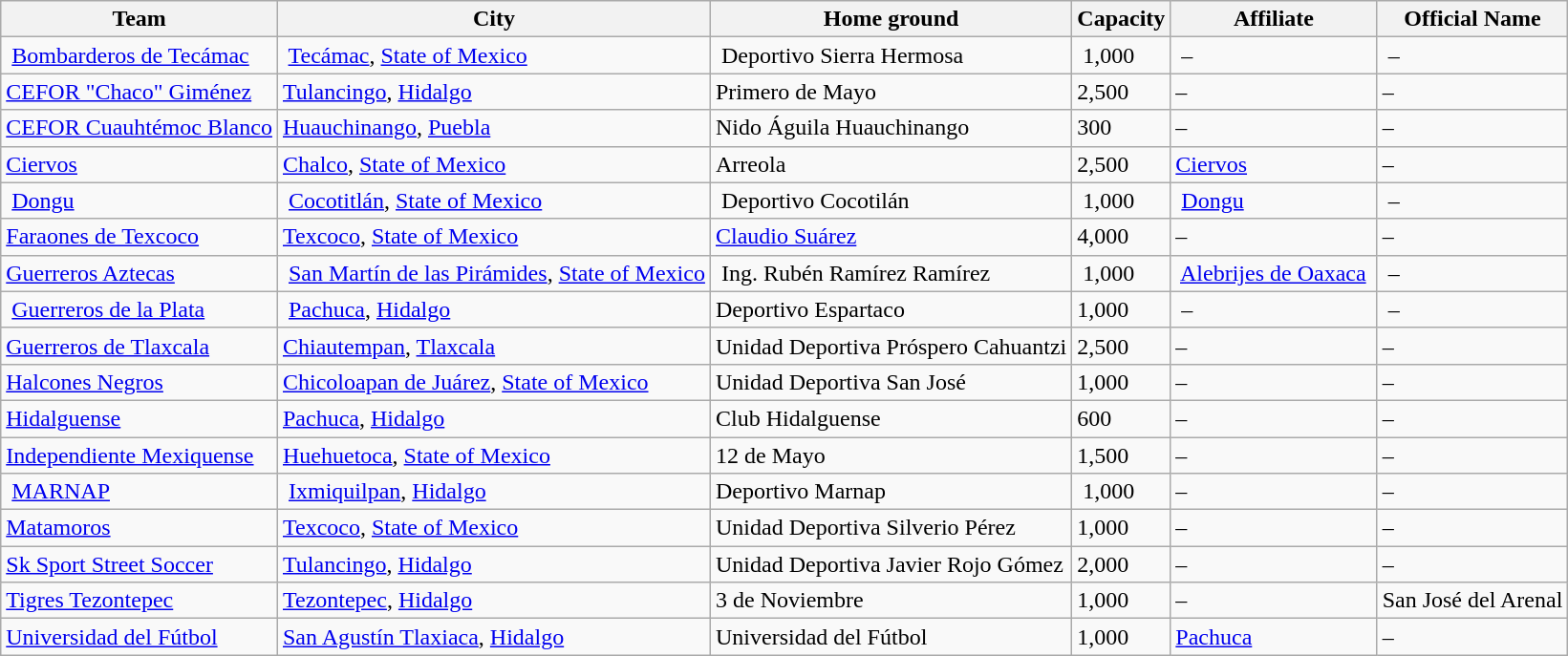<table class="wikitable sortable">
<tr>
<th>Team</th>
<th>City</th>
<th>Home ground</th>
<th>Capacity</th>
<th>Affiliate</th>
<th>Official Name</th>
</tr>
<tr>
<td> <a href='#'>Bombarderos de Tecámac</a></td>
<td> <a href='#'>Tecámac</a>, <a href='#'>State of Mexico</a></td>
<td> Deportivo Sierra Hermosa</td>
<td> 1,000</td>
<td> – </td>
<td> –</td>
</tr>
<tr>
<td><a href='#'>CEFOR "Chaco" Giménez</a></td>
<td><a href='#'>Tulancingo</a>, <a href='#'>Hidalgo</a></td>
<td>Primero de Mayo</td>
<td>2,500</td>
<td>–</td>
<td>–</td>
</tr>
<tr>
<td><a href='#'>CEFOR Cuauhtémoc Blanco</a></td>
<td><a href='#'>Huauchinango</a>, <a href='#'>Puebla</a></td>
<td>Nido Águila Huauchinango</td>
<td>300</td>
<td>–</td>
<td>–</td>
</tr>
<tr>
<td><a href='#'>Ciervos</a></td>
<td><a href='#'>Chalco</a>, <a href='#'>State of Mexico</a></td>
<td>Arreola</td>
<td>2,500</td>
<td><a href='#'>Ciervos</a></td>
<td>–</td>
</tr>
<tr>
<td> <a href='#'>Dongu</a></td>
<td> <a href='#'>Cocotitlán</a>, <a href='#'>State of Mexico</a> </td>
<td> Deportivo Cocotilán</td>
<td> 1,000</td>
<td> <a href='#'>Dongu</a></td>
<td> –</td>
</tr>
<tr>
<td><a href='#'>Faraones de Texcoco</a></td>
<td><a href='#'>Texcoco</a>, <a href='#'>State of Mexico</a></td>
<td><a href='#'>Claudio Suárez</a></td>
<td>4,000</td>
<td>–</td>
<td>–</td>
</tr>
<tr>
<td><a href='#'>Guerreros Aztecas</a></td>
<td> <a href='#'>San Martín de las Pirámides</a>, <a href='#'>State of Mexico</a></td>
<td> Ing. Rubén Ramírez Ramírez </td>
<td> 1,000</td>
<td> <a href='#'>Alebrijes de Oaxaca</a> </td>
<td> –</td>
</tr>
<tr>
<td> <a href='#'>Guerreros de la Plata</a> </td>
<td> <a href='#'>Pachuca</a>, <a href='#'>Hidalgo</a> </td>
<td>Deportivo Espartaco </td>
<td>1,000</td>
<td> –</td>
<td> –</td>
</tr>
<tr>
<td><a href='#'>Guerreros de Tlaxcala</a></td>
<td><a href='#'>Chiautempan</a>, <a href='#'>Tlaxcala</a></td>
<td>Unidad Deportiva Próspero Cahuantzi</td>
<td>2,500</td>
<td>–</td>
<td>–</td>
</tr>
<tr>
<td><a href='#'>Halcones Negros</a></td>
<td><a href='#'>Chicoloapan de Juárez</a>, <a href='#'>State of Mexico</a></td>
<td>Unidad Deportiva San José</td>
<td>1,000</td>
<td>–</td>
<td>–</td>
</tr>
<tr>
<td><a href='#'>Hidalguense</a></td>
<td><a href='#'>Pachuca</a>, <a href='#'>Hidalgo</a></td>
<td>Club Hidalguense</td>
<td>600</td>
<td>–</td>
<td>–</td>
</tr>
<tr>
<td><a href='#'>Independiente Mexiquense</a></td>
<td><a href='#'>Huehuetoca</a>, <a href='#'>State of Mexico</a></td>
<td>12 de Mayo</td>
<td>1,500</td>
<td>–</td>
<td>–</td>
</tr>
<tr>
<td> <a href='#'>MARNAP</a></td>
<td> <a href='#'>Ixmiquilpan</a>, <a href='#'>Hidalgo</a></td>
<td>Deportivo Marnap </td>
<td> 1,000</td>
<td>–</td>
<td>–</td>
</tr>
<tr>
<td><a href='#'>Matamoros</a></td>
<td><a href='#'>Texcoco</a>, <a href='#'>State of Mexico</a></td>
<td>Unidad Deportiva Silverio Pérez</td>
<td>1,000</td>
<td>–</td>
<td>–</td>
</tr>
<tr>
<td><a href='#'>Sk Sport Street Soccer</a></td>
<td><a href='#'>Tulancingo</a>, <a href='#'>Hidalgo</a></td>
<td>Unidad Deportiva Javier Rojo Gómez</td>
<td>2,000</td>
<td>–</td>
<td>–</td>
</tr>
<tr>
<td><a href='#'>Tigres Tezontepec</a></td>
<td><a href='#'>Tezontepec</a>, <a href='#'>Hidalgo</a></td>
<td>3 de Noviembre</td>
<td>1,000</td>
<td>–</td>
<td>San José del Arenal</td>
</tr>
<tr>
<td><a href='#'>Universidad del Fútbol</a></td>
<td><a href='#'>San Agustín Tlaxiaca</a>, <a href='#'>Hidalgo</a></td>
<td>Universidad del Fútbol</td>
<td>1,000</td>
<td><a href='#'>Pachuca</a></td>
<td>–</td>
</tr>
</table>
